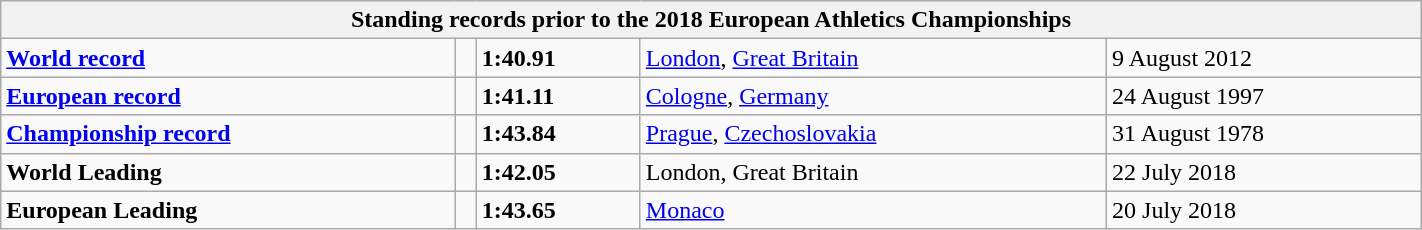<table class="wikitable" width=75%>
<tr>
<th colspan="5">Standing records prior to the 2018 European Athletics Championships</th>
</tr>
<tr>
<td><strong><a href='#'>World record</a></strong></td>
<td></td>
<td><strong>1:40.91</strong></td>
<td><a href='#'>London</a>, <a href='#'>Great Britain</a></td>
<td>9 August 2012</td>
</tr>
<tr>
<td><strong><a href='#'>European record</a></strong></td>
<td></td>
<td><strong>1:41.11</strong></td>
<td><a href='#'>Cologne</a>, <a href='#'>Germany</a></td>
<td>24 August 1997</td>
</tr>
<tr>
<td><strong><a href='#'>Championship record</a></strong></td>
<td></td>
<td><strong>1:43.84</strong></td>
<td><a href='#'>Prague</a>, <a href='#'>Czechoslovakia</a></td>
<td>31 August 1978</td>
</tr>
<tr>
<td><strong>World Leading</strong></td>
<td></td>
<td><strong>1:42.05 </strong></td>
<td>London, Great Britain</td>
<td>22 July 2018</td>
</tr>
<tr>
<td><strong>European Leading</strong></td>
<td></td>
<td><strong>1:43.65</strong></td>
<td><a href='#'>Monaco</a></td>
<td>20 July 2018</td>
</tr>
</table>
